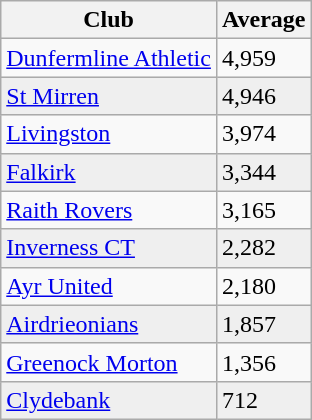<table class="wikitable">
<tr>
<th>Club</th>
<th>Average</th>
</tr>
<tr>
<td><a href='#'>Dunfermline Athletic</a></td>
<td>4,959</td>
</tr>
<tr bgcolor="#EFEFEF">
<td><a href='#'>St Mirren</a></td>
<td>4,946</td>
</tr>
<tr>
<td><a href='#'>Livingston</a></td>
<td>3,974</td>
</tr>
<tr bgcolor="#EFEFEF">
<td><a href='#'>Falkirk</a></td>
<td>3,344</td>
</tr>
<tr>
<td><a href='#'>Raith Rovers</a></td>
<td>3,165</td>
</tr>
<tr bgcolor="#EFEFEF">
<td><a href='#'>Inverness CT</a></td>
<td>2,282</td>
</tr>
<tr>
<td><a href='#'>Ayr United</a></td>
<td>2,180</td>
</tr>
<tr bgcolor="#EFEFEF">
<td><a href='#'>Airdrieonians</a></td>
<td>1,857</td>
</tr>
<tr>
<td><a href='#'>Greenock Morton</a></td>
<td>1,356</td>
</tr>
<tr bgcolor="#EFEFEF">
<td><a href='#'>Clydebank</a></td>
<td>712</td>
</tr>
</table>
